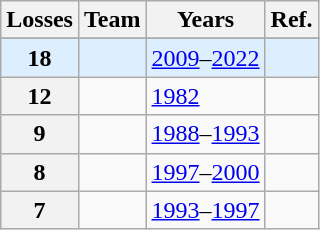<table class="wikitable">
<tr>
<th>Losses</th>
<th>Team</th>
<th>Years</th>
<th>Ref.</th>
</tr>
<tr>
</tr>
<tr style="background-color:#def;">
<th style="background-color:#def;">18</th>
<td></td>
<td><a href='#'>2009</a>–<a href='#'>2022</a></td>
<td></td>
</tr>
<tr>
<th>12</th>
<td></td>
<td><a href='#'>1982</a></td>
<td></td>
</tr>
<tr>
<th>9</th>
<td></td>
<td><a href='#'>1988</a>–<a href='#'>1993</a></td>
<td></td>
</tr>
<tr>
<th>8</th>
<td></td>
<td><a href='#'>1997</a>–<a href='#'>2000</a></td>
<td></td>
</tr>
<tr>
<th>7</th>
<td></td>
<td><a href='#'>1993</a>–<a href='#'>1997</a></td>
<td></td>
</tr>
</table>
